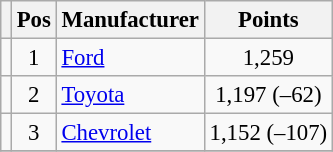<table class="wikitable" style="font-size: 95%">
<tr>
<th></th>
<th>Pos</th>
<th>Manufacturer</th>
<th>Points</th>
</tr>
<tr>
<td align="left"></td>
<td style="text-align:center;">1</td>
<td><a href='#'>Ford</a></td>
<td style="text-align:center;">1,259</td>
</tr>
<tr>
<td align="left"></td>
<td style="text-align:center;">2</td>
<td><a href='#'>Toyota</a></td>
<td style="text-align:center;">1,197 (–62)</td>
</tr>
<tr>
<td align="left"></td>
<td style="text-align:center;">3</td>
<td><a href='#'>Chevrolet</a></td>
<td style="text-align:center;">1,152 (–107)</td>
</tr>
<tr class="sortbottom">
</tr>
</table>
